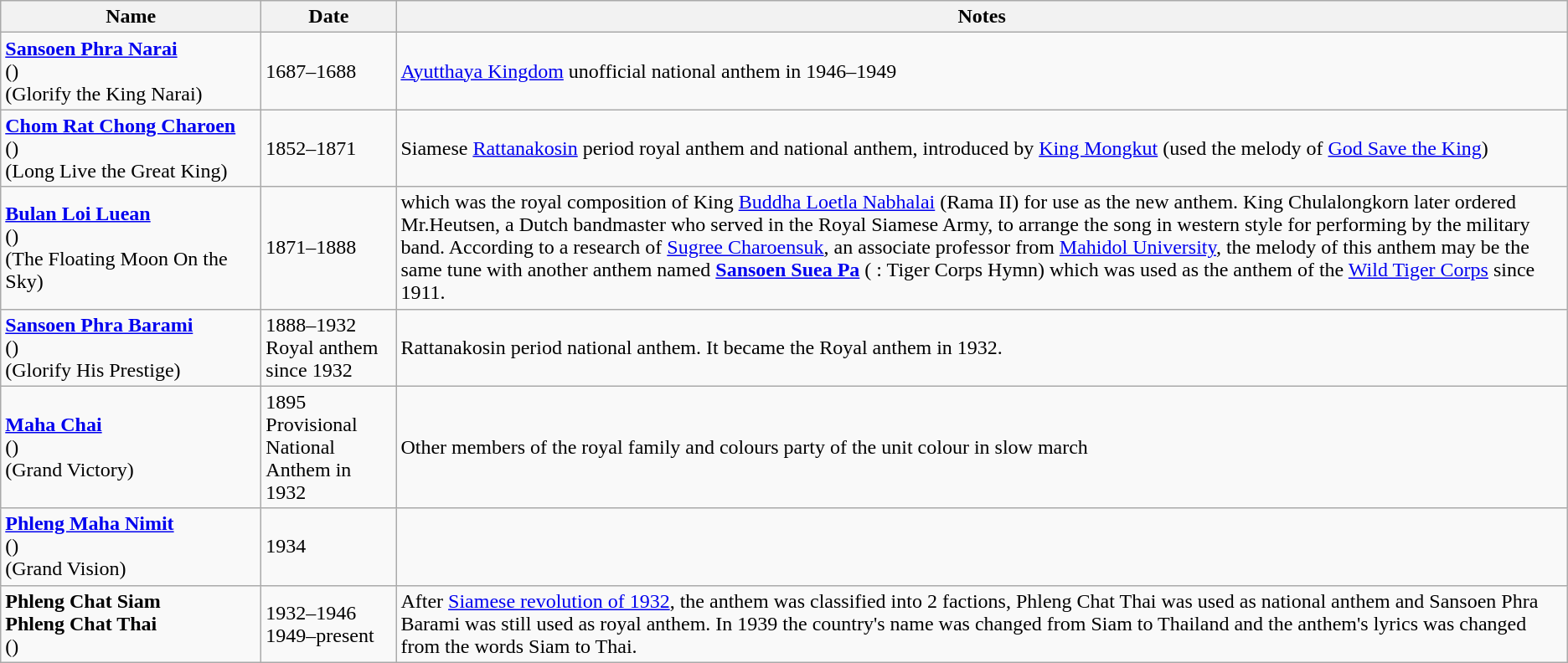<table class="wikitable" style="float:center; clear:right;">
<tr>
<th width="200">Name</th>
<th width="100">Date</th>
<th>Notes</th>
</tr>
<tr>
<td><strong><a href='#'>Sansoen Phra Narai</a></strong><br>()<br>(Glorify the King Narai)</td>
<td>1687–1688</td>
<td><a href='#'>Ayutthaya Kingdom</a> unofficial national anthem in 1946–1949</td>
</tr>
<tr>
<td><strong><a href='#'>Chom Rat Chong Charoen</a></strong><br>()<br>(Long Live the Great King)</td>
<td>1852–1871</td>
<td>Siamese <a href='#'>Rattanakosin</a> period royal anthem and national anthem, introduced by <a href='#'>King Mongkut</a> (used the melody of <a href='#'>God Save the King</a>)<br></td>
</tr>
<tr>
<td><strong><a href='#'>Bulan Loi Luean</a></strong><br>()<br>(The Floating Moon On the Sky)</td>
<td>1871–1888</td>
<td>which was the royal composition of King <a href='#'>Buddha Loetla Nabhalai</a> (Rama II) for use as the new anthem. King Chulalongkorn later ordered Mr.Heutsen, a Dutch bandmaster who served in the Royal Siamese Army, to arrange the song in western style for performing by the military band. According to a research of <a href='#'>Sugree Charoensuk</a>, an associate professor from <a href='#'>Mahidol University</a>, the melody of this anthem may be the same tune with another anthem named <strong><a href='#'>Sansoen Suea Pa</a></strong> ( : Tiger Corps Hymn) which was used as the anthem of the <a href='#'>Wild Tiger Corps</a> since 1911.</td>
</tr>
<tr>
<td><strong><a href='#'>Sansoen Phra Barami</a></strong><br>()<br>(Glorify His Prestige)</td>
<td>1888–1932<br>Royal anthem since 1932</td>
<td>Rattanakosin period national anthem. It became the Royal anthem in 1932.</td>
</tr>
<tr>
<td><strong><a href='#'>Maha Chai</a></strong><br>()<br> (Grand Victory)</td>
<td>1895<br>Provisional National Anthem in 1932</td>
<td>Other members of the royal family and colours party of the unit colour in slow march</td>
</tr>
<tr>
<td><strong><a href='#'>Phleng Maha Nimit</a></strong><br>()<br>(Grand Vision)</td>
<td>1934</td>
<td></td>
</tr>
<tr>
<td><strong>Phleng Chat Siam</strong><br><strong>Phleng Chat Thai</strong><br>()</td>
<td>1932–1946<br>1949–present</td>
<td>After <a href='#'>Siamese revolution of 1932</a>, the anthem was classified into 2 factions, Phleng Chat Thai was used as national anthem and Sansoen Phra Barami was still used as royal anthem. In 1939 the country's name was changed from Siam to Thailand and the anthem's lyrics was changed from the words Siam to Thai.</td>
</tr>
</table>
